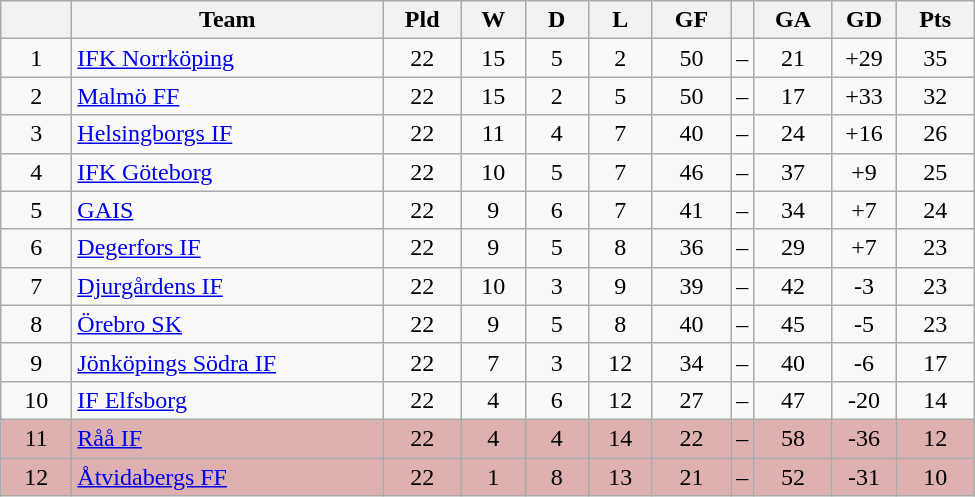<table class="wikitable" style="text-align: center;">
<tr>
<th style="width: 40px;"></th>
<th style="width: 200px;">Team</th>
<th style="width: 45px;">Pld</th>
<th style="width: 35px;">W</th>
<th style="width: 35px;">D</th>
<th style="width: 35px;">L</th>
<th style="width: 45px;">GF</th>
<th></th>
<th style="width: 45px;">GA</th>
<th style="width: 35px;">GD</th>
<th style="width: 45px;">Pts</th>
</tr>
<tr>
<td>1</td>
<td style="text-align: left;"><a href='#'>IFK Norrköping</a></td>
<td>22</td>
<td>15</td>
<td>5</td>
<td>2</td>
<td>50</td>
<td>–</td>
<td>21</td>
<td>+29</td>
<td>35</td>
</tr>
<tr>
<td>2</td>
<td style="text-align: left;"><a href='#'>Malmö FF</a></td>
<td>22</td>
<td>15</td>
<td>2</td>
<td>5</td>
<td>50</td>
<td>–</td>
<td>17</td>
<td>+33</td>
<td>32</td>
</tr>
<tr>
<td>3</td>
<td style="text-align: left;"><a href='#'>Helsingborgs IF</a></td>
<td>22</td>
<td>11</td>
<td>4</td>
<td>7</td>
<td>40</td>
<td>–</td>
<td>24</td>
<td>+16</td>
<td>26</td>
</tr>
<tr>
<td>4</td>
<td style="text-align: left;"><a href='#'>IFK Göteborg</a></td>
<td>22</td>
<td>10</td>
<td>5</td>
<td>7</td>
<td>46</td>
<td>–</td>
<td>37</td>
<td>+9</td>
<td>25</td>
</tr>
<tr>
<td>5</td>
<td style="text-align: left;"><a href='#'>GAIS</a></td>
<td>22</td>
<td>9</td>
<td>6</td>
<td>7</td>
<td>41</td>
<td>–</td>
<td>34</td>
<td>+7</td>
<td>24</td>
</tr>
<tr>
<td>6</td>
<td style="text-align: left;"><a href='#'>Degerfors IF</a></td>
<td>22</td>
<td>9</td>
<td>5</td>
<td>8</td>
<td>36</td>
<td>–</td>
<td>29</td>
<td>+7</td>
<td>23</td>
</tr>
<tr>
<td>7</td>
<td style="text-align: left;"><a href='#'>Djurgårdens IF</a></td>
<td>22</td>
<td>10</td>
<td>3</td>
<td>9</td>
<td>39</td>
<td>–</td>
<td>42</td>
<td>-3</td>
<td>23</td>
</tr>
<tr>
<td>8</td>
<td style="text-align: left;"><a href='#'>Örebro SK</a></td>
<td>22</td>
<td>9</td>
<td>5</td>
<td>8</td>
<td>40</td>
<td>–</td>
<td>45</td>
<td>-5</td>
<td>23</td>
</tr>
<tr>
<td>9</td>
<td style="text-align: left;"><a href='#'>Jönköpings Södra IF</a></td>
<td>22</td>
<td>7</td>
<td>3</td>
<td>12</td>
<td>34</td>
<td>–</td>
<td>40</td>
<td>-6</td>
<td>17</td>
</tr>
<tr>
<td>10</td>
<td style="text-align: left;"><a href='#'>IF Elfsborg</a></td>
<td>22</td>
<td>4</td>
<td>6</td>
<td>12</td>
<td>27</td>
<td>–</td>
<td>47</td>
<td>-20</td>
<td>14</td>
</tr>
<tr style="background: #deb0b0">
<td>11</td>
<td style="text-align: left;"><a href='#'>Råå IF</a></td>
<td>22</td>
<td>4</td>
<td>4</td>
<td>14</td>
<td>22</td>
<td>–</td>
<td>58</td>
<td>-36</td>
<td>12</td>
</tr>
<tr style="background: #deb0b0">
<td>12</td>
<td style="text-align: left;"><a href='#'>Åtvidabergs FF</a></td>
<td>22</td>
<td>1</td>
<td>8</td>
<td>13</td>
<td>21</td>
<td>–</td>
<td>52</td>
<td>-31</td>
<td>10</td>
</tr>
</table>
